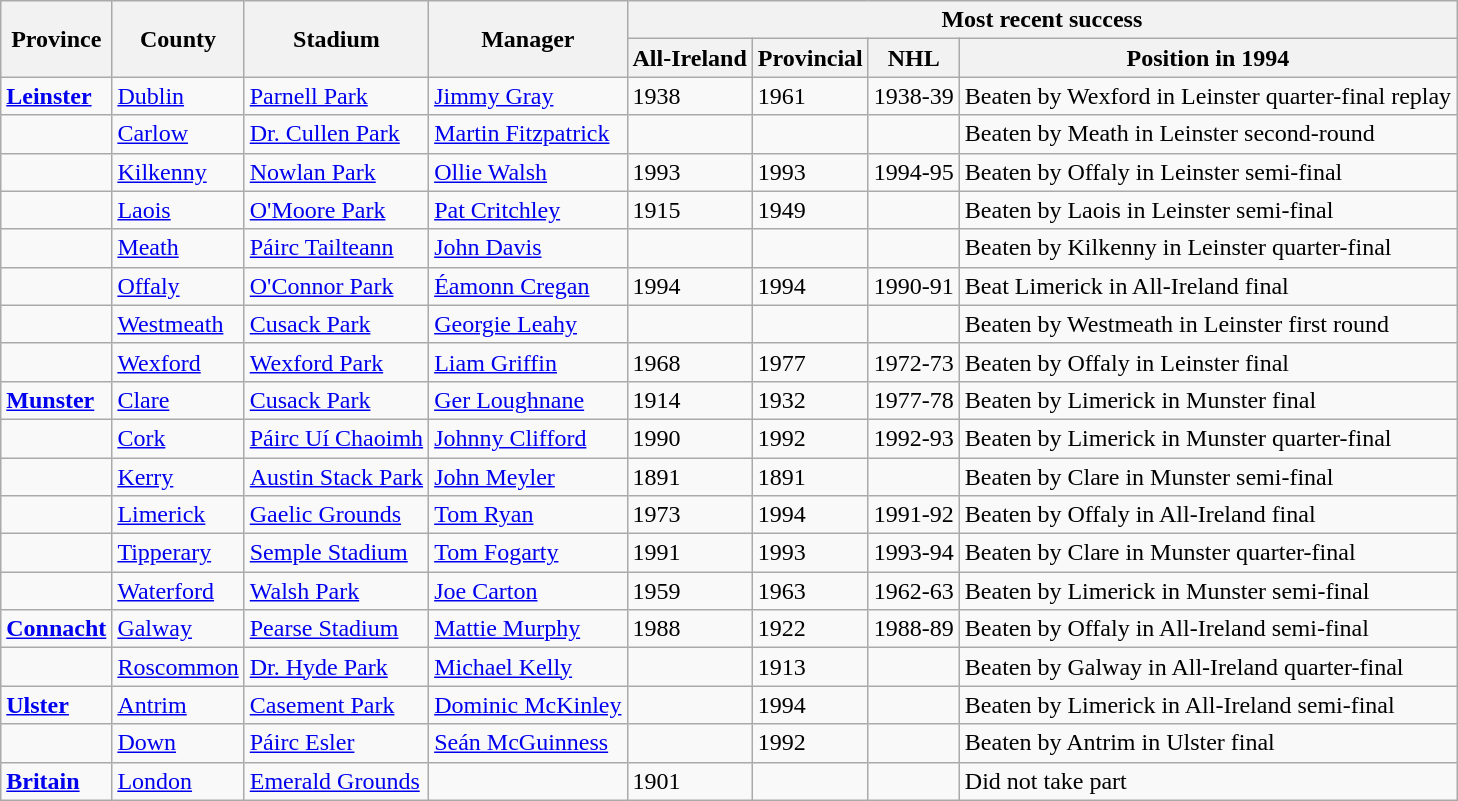<table class="wikitable">
<tr>
<th rowspan="2">Province</th>
<th rowspan="2">County</th>
<th rowspan="2">Stadium</th>
<th rowspan="2">Manager</th>
<th colspan="4">Most recent success</th>
</tr>
<tr>
<th>All-Ireland</th>
<th>Provincial</th>
<th>NHL</th>
<th>Position in 1994</th>
</tr>
<tr>
<td><strong><a href='#'>Leinster</a></strong></td>
<td><a href='#'>Dublin</a></td>
<td><a href='#'>Parnell Park</a></td>
<td><a href='#'>Jimmy Gray</a></td>
<td>1938</td>
<td>1961</td>
<td>1938-39</td>
<td>Beaten by Wexford in Leinster quarter-final replay</td>
</tr>
<tr>
<td></td>
<td><a href='#'>Carlow</a></td>
<td><a href='#'>Dr. Cullen Park</a></td>
<td><a href='#'>Martin Fitzpatrick</a></td>
<td></td>
<td></td>
<td></td>
<td>Beaten by Meath in Leinster second-round</td>
</tr>
<tr>
<td></td>
<td><a href='#'>Kilkenny</a></td>
<td><a href='#'>Nowlan Park</a></td>
<td><a href='#'>Ollie Walsh</a></td>
<td>1993</td>
<td>1993</td>
<td>1994-95</td>
<td>Beaten by Offaly in Leinster semi-final</td>
</tr>
<tr>
<td></td>
<td><a href='#'>Laois</a></td>
<td><a href='#'>O'Moore Park</a></td>
<td><a href='#'>Pat Critchley</a></td>
<td>1915</td>
<td>1949</td>
<td></td>
<td>Beaten by Laois in Leinster semi-final</td>
</tr>
<tr>
<td></td>
<td><a href='#'>Meath</a></td>
<td><a href='#'>Páirc Tailteann</a></td>
<td><a href='#'>John Davis</a></td>
<td></td>
<td></td>
<td></td>
<td>Beaten by Kilkenny in Leinster quarter-final</td>
</tr>
<tr>
<td></td>
<td><a href='#'>Offaly</a></td>
<td><a href='#'>O'Connor Park</a></td>
<td><a href='#'>Éamonn Cregan</a></td>
<td>1994</td>
<td>1994</td>
<td>1990-91</td>
<td>Beat Limerick in All-Ireland final</td>
</tr>
<tr>
<td></td>
<td><a href='#'>Westmeath</a></td>
<td><a href='#'>Cusack Park</a></td>
<td><a href='#'>Georgie Leahy</a></td>
<td></td>
<td></td>
<td></td>
<td>Beaten by Westmeath in Leinster first round</td>
</tr>
<tr>
<td></td>
<td><a href='#'>Wexford</a></td>
<td><a href='#'>Wexford Park</a></td>
<td><a href='#'>Liam Griffin</a></td>
<td>1968</td>
<td>1977</td>
<td>1972-73</td>
<td>Beaten by Offaly in Leinster final</td>
</tr>
<tr>
<td><strong><a href='#'>Munster</a></strong></td>
<td><a href='#'>Clare</a></td>
<td><a href='#'>Cusack Park</a></td>
<td><a href='#'>Ger Loughnane</a></td>
<td>1914</td>
<td>1932</td>
<td>1977-78</td>
<td>Beaten by Limerick in Munster final</td>
</tr>
<tr>
<td></td>
<td><a href='#'>Cork</a></td>
<td><a href='#'>Páirc Uí Chaoimh</a></td>
<td><a href='#'>Johnny Clifford</a></td>
<td>1990</td>
<td>1992</td>
<td>1992-93</td>
<td>Beaten by Limerick in Munster quarter-final</td>
</tr>
<tr>
<td></td>
<td><a href='#'>Kerry</a></td>
<td><a href='#'>Austin Stack Park</a></td>
<td><a href='#'>John Meyler</a></td>
<td>1891</td>
<td>1891</td>
<td></td>
<td>Beaten by Clare in Munster semi-final</td>
</tr>
<tr>
<td></td>
<td><a href='#'>Limerick</a></td>
<td><a href='#'>Gaelic Grounds</a></td>
<td><a href='#'>Tom Ryan</a></td>
<td>1973</td>
<td>1994</td>
<td>1991-92</td>
<td>Beaten by Offaly in All-Ireland final</td>
</tr>
<tr>
<td></td>
<td><a href='#'>Tipperary</a></td>
<td><a href='#'>Semple Stadium</a></td>
<td><a href='#'>Tom Fogarty</a></td>
<td>1991</td>
<td>1993</td>
<td>1993-94</td>
<td>Beaten by Clare in Munster quarter-final</td>
</tr>
<tr>
<td></td>
<td><a href='#'>Waterford</a></td>
<td><a href='#'>Walsh Park</a></td>
<td><a href='#'>Joe Carton</a></td>
<td>1959</td>
<td>1963</td>
<td>1962-63</td>
<td>Beaten by Limerick in Munster semi-final</td>
</tr>
<tr>
<td><strong><a href='#'>Connacht</a></strong></td>
<td><a href='#'>Galway</a></td>
<td><a href='#'>Pearse Stadium</a></td>
<td><a href='#'>Mattie Murphy</a></td>
<td>1988</td>
<td>1922</td>
<td>1988-89</td>
<td>Beaten by Offaly in All-Ireland semi-final</td>
</tr>
<tr>
<td></td>
<td><a href='#'>Roscommon</a></td>
<td><a href='#'>Dr. Hyde Park</a></td>
<td><a href='#'>Michael Kelly</a></td>
<td></td>
<td>1913</td>
<td></td>
<td>Beaten by Galway in All-Ireland quarter-final</td>
</tr>
<tr>
<td><strong><a href='#'>Ulster</a></strong></td>
<td><a href='#'>Antrim</a></td>
<td><a href='#'>Casement Park</a></td>
<td><a href='#'>Dominic McKinley</a></td>
<td></td>
<td>1994</td>
<td></td>
<td>Beaten by Limerick in All-Ireland semi-final</td>
</tr>
<tr>
<td></td>
<td><a href='#'>Down</a></td>
<td><a href='#'>Páirc Esler</a></td>
<td><a href='#'>Seán McGuinness</a></td>
<td></td>
<td>1992</td>
<td></td>
<td>Beaten by Antrim in Ulster final</td>
</tr>
<tr>
<td><strong><a href='#'>Britain</a></strong></td>
<td><a href='#'>London</a></td>
<td><a href='#'>Emerald Grounds</a></td>
<td></td>
<td>1901</td>
<td></td>
<td></td>
<td>Did not take part</td>
</tr>
</table>
